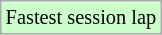<table class="wikitable sortable" style="font-size: 85%;">
<tr style="background:#ccffcc;">
<td>Fastest session lap</td>
</tr>
</table>
